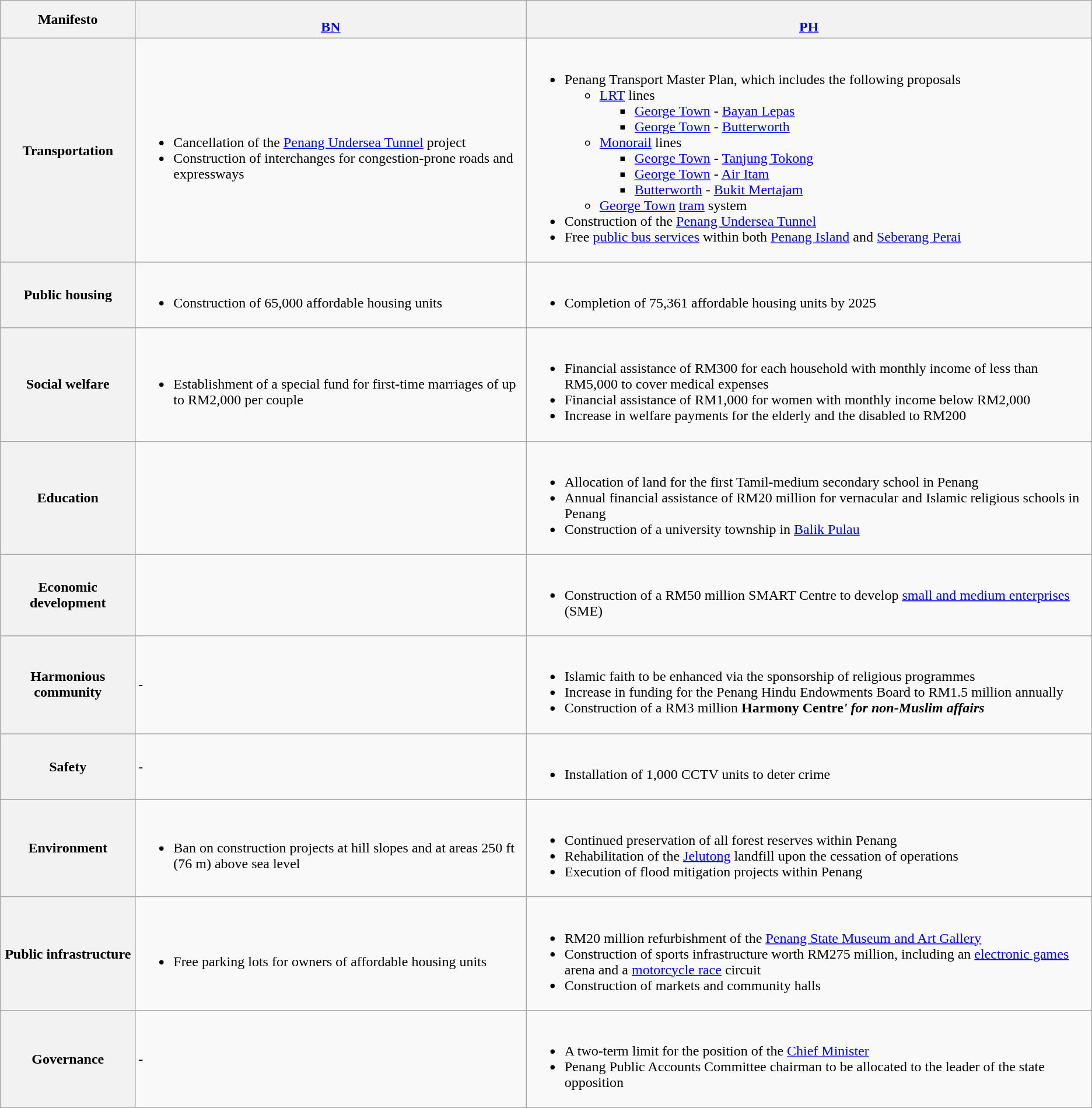<table class="wikitable mw-collapsible">
<tr>
<th>Manifesto</th>
<th><br><a href='#'>BN</a></th>
<th><br><a href='#'>PH</a></th>
</tr>
<tr>
<th>Transportation</th>
<td><br><ul><li>Cancellation of the <a href='#'>Penang Undersea Tunnel</a> project</li><li>Construction of interchanges for congestion-prone roads and expressways</li></ul></td>
<td><br><ul><li>Penang Transport Master Plan, which includes the following proposals<ul><li><a href='#'>LRT</a> lines<ul><li><a href='#'>George Town</a> - <a href='#'>Bayan Lepas</a></li><li><a href='#'>George Town</a> - <a href='#'>Butterworth</a></li></ul></li><li><a href='#'>Monorail</a> lines<ul><li><a href='#'>George Town</a> - <a href='#'>Tanjung Tokong</a></li><li><a href='#'>George Town</a> - <a href='#'>Air Itam</a></li><li><a href='#'>Butterworth</a> - <a href='#'>Bukit Mertajam</a></li></ul></li><li><a href='#'>George Town</a> <a href='#'>tram</a> system</li></ul></li><li>Construction of the <a href='#'>Penang Undersea Tunnel</a></li><li>Free <a href='#'>public bus services</a> within both <a href='#'>Penang Island</a> and <a href='#'>Seberang Perai</a></li></ul></td>
</tr>
<tr>
<th>Public housing</th>
<td><br><ul><li>Construction of 65,000 affordable housing units</li></ul></td>
<td><br><ul><li>Completion of 75,361 affordable housing units by 2025</li></ul></td>
</tr>
<tr>
<th>Social welfare</th>
<td><br><ul><li>Establishment of a special fund for first-time marriages of up to RM2,000 per couple</li></ul></td>
<td><br><ul><li>Financial assistance of RM300 for each household with monthly income of less than RM5,000 to cover medical expenses</li><li>Financial assistance of RM1,000 for women with monthly income below RM2,000</li><li>Increase in welfare payments for the elderly and the disabled to RM200</li></ul></td>
</tr>
<tr>
<th>Education</th>
<td></td>
<td><br><ul><li>Allocation of land for the first Tamil-medium secondary school in Penang</li><li>Annual financial assistance of RM20 million for vernacular and Islamic religious schools in Penang</li><li>Construction of a university township in <a href='#'>Balik Pulau</a></li></ul></td>
</tr>
<tr>
<th>Economic development</th>
<td></td>
<td><br><ul><li>Construction of a RM50 million SMART Centre to develop <a href='#'>small and medium enterprises</a> (SME)</li></ul></td>
</tr>
<tr>
<th>Harmonious community</th>
<td>-</td>
<td><br><ul><li>Islamic faith to be enhanced via the sponsorship of religious programmes</li><li>Increase in funding for the Penang Hindu Endowments Board to RM1.5 million annually</li><li>Construction of a RM3 million <strong>Harmony Centre<em>' for non-Muslim affairs</li></ul></td>
</tr>
<tr>
<th>Safety</th>
<td>-</td>
<td><br><ul><li>Installation of 1,000 CCTV units to deter crime</li></ul></td>
</tr>
<tr>
<th>Environment</th>
<td><br><ul><li>Ban on construction projects at hill slopes and at areas 250 ft (76 m) above sea level</li></ul></td>
<td><br><ul><li>Continued preservation of all forest reserves within Penang</li><li>Rehabilitation of the <a href='#'>Jelutong</a> landfill upon the cessation of operations</li><li>Execution of flood mitigation projects within Penang</li></ul></td>
</tr>
<tr>
<th>Public infrastructure</th>
<td><br><ul><li>Free parking lots for owners of affordable housing units</li></ul></td>
<td><br><ul><li>RM20 million refurbishment of the <a href='#'>Penang State Museum and Art Gallery</a></li><li>Construction of sports infrastructure worth RM275 million, including an <a href='#'>electronic games</a> arena and a <a href='#'>motorcycle race</a> circuit</li><li>Construction of markets and community halls</li></ul></td>
</tr>
<tr>
<th>Governance</th>
<td>-</td>
<td><br><ul><li>A two-term limit for the position of the <a href='#'>Chief Minister</a></li><li>Penang Public Accounts Committee chairman to be allocated to the leader of the state opposition</li></ul></td>
</tr>
</table>
